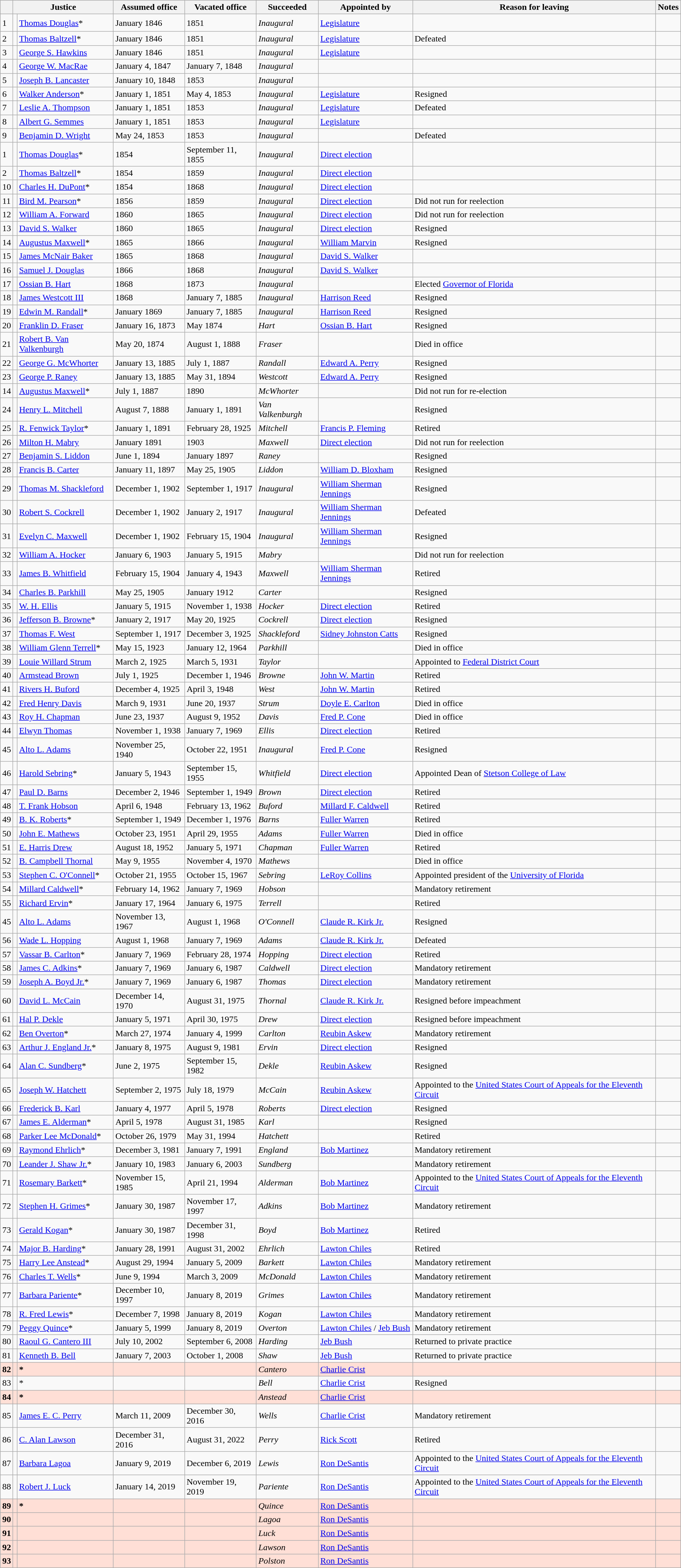<table class="wikitable sortable">
<tr>
<th scope="col" data-sort-type="number"></th>
<th colspan="2">Justice</th>
<th>Assumed office</th>
<th>Vacated office</th>
<th>Succeeded</th>
<th>Appointed by</th>
<th>Reason for leaving</th>
<th>Notes</th>
</tr>
<tr style="height:2em;">
<td>1</td>
<td></td>
<td><a href='#'>Thomas Douglas</a>* <br></td>
<td>January 1846</td>
<td>1851</td>
<td><em>Inaugural</em></td>
<td><a href='#'>Legislature</a></td>
<td></td>
<td></td>
</tr>
<tr>
<td>2</td>
<td></td>
<td><a href='#'>Thomas Baltzell</a>*<br></td>
<td>January 1846</td>
<td>1851</td>
<td><em>Inaugural</em></td>
<td><a href='#'>Legislature</a></td>
<td>Defeated</td>
<td></td>
</tr>
<tr>
<td>3</td>
<td></td>
<td><a href='#'>George S. Hawkins</a><br></td>
<td>January 1846</td>
<td>1851</td>
<td><em>Inaugural</em></td>
<td><a href='#'>Legislature</a></td>
<td></td>
<td></td>
</tr>
<tr>
<td>4</td>
<td></td>
<td><a href='#'>George W. MacRae</a><br></td>
<td>January 4, 1847</td>
<td>January 7, 1848</td>
<td><em>Inaugural</em></td>
<td></td>
<td></td>
<td></td>
</tr>
<tr>
<td>5</td>
<td></td>
<td><a href='#'>Joseph B. Lancaster</a><br></td>
<td>January 10, 1848</td>
<td>1853</td>
<td><em>Inaugural</em></td>
<td></td>
<td></td>
</tr>
<tr>
<td>6</td>
<td></td>
<td><a href='#'>Walker Anderson</a>*<br></td>
<td>January 1, 1851</td>
<td>May 4, 1853</td>
<td><em>Inaugural</em></td>
<td><a href='#'>Legislature</a></td>
<td>Resigned</td>
<td></td>
</tr>
<tr>
<td>7</td>
<td></td>
<td><a href='#'>Leslie A. Thompson</a><br></td>
<td>January 1, 1851</td>
<td>1853</td>
<td><em>Inaugural</em></td>
<td><a href='#'>Legislature</a></td>
<td>Defeated</td>
<td></td>
</tr>
<tr>
<td>8</td>
<td></td>
<td><a href='#'>Albert G. Semmes</a><br></td>
<td>January 1, 1851</td>
<td>1853</td>
<td><em>Inaugural</em></td>
<td><a href='#'>Legislature</a></td>
<td></td>
</tr>
<tr>
<td>9</td>
<td></td>
<td><a href='#'>Benjamin D. Wright</a><br></td>
<td>May 24, 1853</td>
<td>1853</td>
<td><em>Inaugural</em></td>
<td></td>
<td>Defeated</td>
<td></td>
</tr>
<tr>
<td>1</td>
<td></td>
<td><a href='#'>Thomas Douglas</a>*<br> </td>
<td>1854</td>
<td>September 11, 1855</td>
<td><em>Inaugural</em></td>
<td><a href='#'>Direct election</a></td>
<td></td>
<td></td>
</tr>
<tr>
<td>2</td>
<td></td>
<td><a href='#'>Thomas Baltzell</a>*<br></td>
<td>1854</td>
<td>1859</td>
<td><em>Inaugural</em></td>
<td><a href='#'>Direct election</a></td>
<td></td>
<td></td>
</tr>
<tr>
<td>10</td>
<td></td>
<td><a href='#'>Charles H. DuPont</a>*<br></td>
<td>1854</td>
<td>1868</td>
<td><em>Inaugural</em></td>
<td><a href='#'>Direct election</a></td>
<td></td>
<td></td>
</tr>
<tr>
<td>11</td>
<td></td>
<td><a href='#'>Bird M. Pearson</a>*<br></td>
<td>1856</td>
<td>1859</td>
<td><em>Inaugural</em></td>
<td><a href='#'>Direct election</a></td>
<td>Did not run for reelection</td>
<td></td>
</tr>
<tr>
<td>12</td>
<td></td>
<td><a href='#'>William A. Forward</a><br></td>
<td>1860</td>
<td>1865</td>
<td><em>Inaugural</em></td>
<td><a href='#'>Direct election</a></td>
<td>Did not run for reelection</td>
</tr>
<tr>
<td>13</td>
<td></td>
<td><a href='#'>David S. Walker</a><br></td>
<td>1860</td>
<td>1865</td>
<td><em>Inaugural</em></td>
<td><a href='#'>Direct election</a></td>
<td>Resigned</td>
<td></td>
</tr>
<tr>
<td>14</td>
<td></td>
<td><a href='#'>Augustus Maxwell</a>*<br></td>
<td>1865</td>
<td>1866</td>
<td><em>Inaugural</em></td>
<td><a href='#'>William Marvin</a></td>
<td>Resigned</td>
<td></td>
</tr>
<tr>
<td>15</td>
<td></td>
<td><a href='#'>James McNair Baker</a><br></td>
<td>1865</td>
<td>1868</td>
<td><em>Inaugural</em></td>
<td><a href='#'>David S. Walker</a></td>
<td></td>
<td></td>
</tr>
<tr>
<td>16</td>
<td></td>
<td><a href='#'>Samuel J. Douglas</a><br></td>
<td>1866</td>
<td>1868</td>
<td><em>Inaugural</em></td>
<td><a href='#'>David S. Walker</a></td>
<td></td>
<td></td>
</tr>
<tr>
<td>17</td>
<td></td>
<td><a href='#'>Ossian B. Hart</a><br></td>
<td>1868</td>
<td>1873</td>
<td><em>Inaugural</em></td>
<td></td>
<td>Elected <a href='#'>Governor of Florida</a></td>
<td></td>
</tr>
<tr>
<td>18</td>
<td></td>
<td><a href='#'>James Westcott III</a><br></td>
<td>1868</td>
<td>January 7, 1885</td>
<td><em>Inaugural</em></td>
<td><a href='#'>Harrison Reed</a></td>
<td>Resigned</td>
<td></td>
</tr>
<tr>
<td>19</td>
<td></td>
<td><a href='#'>Edwin M. Randall</a>*<br></td>
<td>January 1869</td>
<td>January 7, 1885</td>
<td><em>Inaugural</em></td>
<td><a href='#'>Harrison Reed</a></td>
<td>Resigned</td>
<td></td>
</tr>
<tr>
<td>20</td>
<td></td>
<td><a href='#'>Franklin D. Fraser</a><br></td>
<td>January 16, 1873</td>
<td>May 1874</td>
<td><em>Hart</em></td>
<td><a href='#'>Ossian B. Hart</a></td>
<td>Resigned</td>
<td></td>
</tr>
<tr>
<td>21</td>
<td></td>
<td><a href='#'>Robert B. Van Valkenburgh</a><br></td>
<td>May 20, 1874</td>
<td>August 1, 1888</td>
<td><em>Fraser</em></td>
<td></td>
<td>Died in office</td>
<td></td>
</tr>
<tr>
<td>22</td>
<td></td>
<td><a href='#'>George G. McWhorter</a><br></td>
<td>January 13, 1885</td>
<td>July 1, 1887</td>
<td><em>Randall</em></td>
<td><a href='#'>Edward A. Perry</a></td>
<td>Resigned</td>
<td></td>
</tr>
<tr>
<td>23</td>
<td></td>
<td><a href='#'>George P. Raney</a><br></td>
<td>January 13, 1885</td>
<td>May 31, 1894</td>
<td><em>Westcott</em></td>
<td><a href='#'>Edward A. Perry</a></td>
<td>Resigned</td>
<td></td>
</tr>
<tr>
<td>14</td>
<td></td>
<td><a href='#'>Augustus Maxwell</a>*<br></td>
<td>July 1, 1887</td>
<td>1890</td>
<td><em>McWhorter</em></td>
<td></td>
<td>Did not run for re-election</td>
<td></td>
</tr>
<tr>
<td>24</td>
<td></td>
<td><a href='#'>Henry L. Mitchell</a><br></td>
<td>August 7, 1888</td>
<td>January 1, 1891</td>
<td><em>Van Valkenburgh</em></td>
<td></td>
<td>Resigned</td>
<td></td>
</tr>
<tr>
<td>25</td>
<td></td>
<td><a href='#'>R. Fenwick Taylor</a>*<br></td>
<td>January 1, 1891</td>
<td>February 28, 1925</td>
<td><em>Mitchell</em></td>
<td><a href='#'>Francis P. Fleming</a></td>
<td>Retired</td>
<td></td>
</tr>
<tr>
<td>26</td>
<td></td>
<td><a href='#'>Milton H. Mabry</a><br></td>
<td>January 1891</td>
<td>1903</td>
<td><em>Maxwell</em></td>
<td><a href='#'>Direct election</a></td>
<td>Did not run for reelection</td>
<td></td>
</tr>
<tr>
<td>27</td>
<td></td>
<td><a href='#'>Benjamin S. Liddon</a><br></td>
<td>June 1, 1894</td>
<td>January 1897</td>
<td><em>Raney</em></td>
<td></td>
<td>Resigned</td>
<td></td>
</tr>
<tr>
<td>28</td>
<td></td>
<td><a href='#'>Francis B. Carter</a><br></td>
<td>January 11, 1897</td>
<td>May 25, 1905</td>
<td><em>Liddon</em></td>
<td><a href='#'>William D. Bloxham</a></td>
<td>Resigned</td>
<td></td>
</tr>
<tr>
<td>29</td>
<td></td>
<td><a href='#'>Thomas M. Shackleford</a><br></td>
<td>December 1, 1902</td>
<td>September 1, 1917</td>
<td><em>Inaugural</em></td>
<td><a href='#'>William Sherman Jennings</a></td>
<td>Resigned</td>
</tr>
<tr>
<td>30</td>
<td></td>
<td><a href='#'>Robert S. Cockrell</a><br></td>
<td>December 1, 1902</td>
<td>January 2, 1917</td>
<td><em>Inaugural</em></td>
<td><a href='#'>William Sherman Jennings</a></td>
<td>Defeated</td>
<td></td>
</tr>
<tr>
<td>31</td>
<td></td>
<td><a href='#'>Evelyn C. Maxwell</a><br></td>
<td>December 1, 1902</td>
<td>February 15, 1904</td>
<td><em>Inaugural</em></td>
<td><a href='#'>William Sherman Jennings</a></td>
<td>Resigned</td>
<td></td>
</tr>
<tr>
<td>32</td>
<td></td>
<td><a href='#'>William A. Hocker</a><br></td>
<td>January 6, 1903</td>
<td>January 5, 1915</td>
<td><em>Mabry</em></td>
<td></td>
<td>Did not run for reelection</td>
<td></td>
</tr>
<tr>
<td>33</td>
<td></td>
<td><a href='#'>James B. Whitfield</a><br></td>
<td>February 15, 1904</td>
<td>January 4, 1943</td>
<td><em>Maxwell</em></td>
<td><a href='#'>William Sherman Jennings</a></td>
<td>Retired</td>
<td></td>
</tr>
<tr>
<td>34</td>
<td></td>
<td><a href='#'>Charles B. Parkhill</a><br></td>
<td>May 25, 1905</td>
<td>January 1912</td>
<td><em>Carter</em></td>
<td></td>
<td>Resigned</td>
<td></td>
</tr>
<tr>
<td>35</td>
<td></td>
<td><a href='#'>W. H. Ellis</a><br></td>
<td>January 5, 1915</td>
<td>November 1, 1938</td>
<td><em>Hocker</em></td>
<td><a href='#'>Direct election</a></td>
<td>Retired</td>
<td></td>
</tr>
<tr>
<td>36</td>
<td></td>
<td><a href='#'>Jefferson B. Browne</a>*<br></td>
<td>January 2, 1917</td>
<td>May 20, 1925</td>
<td><em>Cockrell</em></td>
<td><a href='#'>Direct election</a></td>
<td>Resigned</td>
<td></td>
</tr>
<tr>
<td>37</td>
<td></td>
<td><a href='#'>Thomas F. West</a><br></td>
<td>September 1, 1917</td>
<td>December 3, 1925</td>
<td><em>Shackleford</em></td>
<td><a href='#'>Sidney Johnston Catts</a></td>
<td>Resigned</td>
<td></td>
</tr>
<tr>
<td>38</td>
<td></td>
<td><a href='#'>William Glenn Terrell</a>*<br></td>
<td>May 15, 1923</td>
<td>January 12, 1964</td>
<td><em>Parkhill</em></td>
<td></td>
<td>Died in office</td>
<td></td>
</tr>
<tr>
<td>39</td>
<td></td>
<td><a href='#'>Louie Willard Strum</a><br></td>
<td>March 2, 1925</td>
<td>March 5, 1931</td>
<td><em>Taylor</em></td>
<td></td>
<td>Appointed to <a href='#'>Federal District Court</a></td>
<td></td>
</tr>
<tr>
<td>40</td>
<td></td>
<td><a href='#'>Armstead Brown</a><br></td>
<td>July 1, 1925</td>
<td>December 1, 1946</td>
<td><em>Browne</em></td>
<td><a href='#'>John W. Martin</a></td>
<td>Retired</td>
<td></td>
</tr>
<tr>
<td>41</td>
<td></td>
<td><a href='#'>Rivers H. Buford</a><br></td>
<td>December 4, 1925</td>
<td>April 3, 1948</td>
<td><em>West</em></td>
<td><a href='#'>John W. Martin</a></td>
<td>Retired</td>
<td></td>
</tr>
<tr>
<td>42</td>
<td></td>
<td><a href='#'>Fred Henry Davis</a><br></td>
<td>March 9, 1931</td>
<td>June 20, 1937</td>
<td><em>Strum</em></td>
<td><a href='#'>Doyle E. Carlton</a></td>
<td>Died in office</td>
<td></td>
</tr>
<tr>
<td>43</td>
<td></td>
<td><a href='#'>Roy H. Chapman</a><br></td>
<td>June 23, 1937</td>
<td>August 9, 1952</td>
<td><em>Davis</em></td>
<td><a href='#'>Fred P. Cone</a></td>
<td>Died in office</td>
<td></td>
</tr>
<tr>
<td>44</td>
<td></td>
<td><a href='#'>Elwyn Thomas</a><br></td>
<td>November 1, 1938</td>
<td>January 7, 1969</td>
<td><em>Ellis</em></td>
<td><a href='#'>Direct election</a></td>
<td>Retired</td>
<td></td>
</tr>
<tr>
<td>45</td>
<td></td>
<td><a href='#'>Alto L. Adams</a><br></td>
<td>November 25, 1940</td>
<td>October 22, 1951</td>
<td><em>Inaugural</em></td>
<td><a href='#'>Fred P. Cone</a></td>
<td>Resigned</td>
<td></td>
</tr>
<tr>
<td>46</td>
<td></td>
<td><a href='#'>Harold Sebring</a>*<br></td>
<td>January 5, 1943</td>
<td>September 15, 1955</td>
<td><em>Whitfield</em></td>
<td><a href='#'>Direct election</a></td>
<td>Appointed Dean of <a href='#'>Stetson College of Law</a></td>
<td></td>
</tr>
<tr>
<td>47</td>
<td></td>
<td><a href='#'>Paul D. Barns</a><br></td>
<td>December 2, 1946</td>
<td>September 1, 1949</td>
<td><em>Brown</em></td>
<td><a href='#'>Direct election</a></td>
<td>Retired</td>
<td></td>
</tr>
<tr>
<td>48</td>
<td></td>
<td><a href='#'>T. Frank Hobson</a><br></td>
<td>April 6, 1948</td>
<td>February 13, 1962</td>
<td><em>Buford</em></td>
<td><a href='#'>Millard F. Caldwell</a></td>
<td>Retired</td>
<td></td>
</tr>
<tr>
<td>49</td>
<td></td>
<td><a href='#'>B. K. Roberts</a>*<br></td>
<td>September 1, 1949</td>
<td>December 1, 1976</td>
<td><em>Barns</em></td>
<td><a href='#'>Fuller Warren</a></td>
<td>Retired</td>
<td></td>
</tr>
<tr>
<td>50</td>
<td></td>
<td><a href='#'>John E. Mathews</a><br></td>
<td>October 23, 1951</td>
<td>April 29, 1955</td>
<td><em>Adams</em></td>
<td><a href='#'>Fuller Warren</a></td>
<td>Died in office</td>
<td></td>
</tr>
<tr>
<td>51</td>
<td></td>
<td><a href='#'>E. Harris Drew</a><br></td>
<td>August 18, 1952</td>
<td>January 5, 1971</td>
<td><em>Chapman</em></td>
<td><a href='#'>Fuller Warren</a></td>
<td>Retired</td>
<td></td>
</tr>
<tr>
<td>52</td>
<td></td>
<td><a href='#'>B. Campbell Thornal</a><br></td>
<td>May 9, 1955</td>
<td>November 4, 1970</td>
<td><em>Mathews</em></td>
<td></td>
<td>Died in office</td>
<td></td>
</tr>
<tr>
<td>53</td>
<td></td>
<td><a href='#'>Stephen C. O'Connell</a>*<br></td>
<td>October 21, 1955</td>
<td>October 15, 1967</td>
<td><em>Sebring</em></td>
<td><a href='#'>LeRoy Collins</a></td>
<td>Appointed president of the <a href='#'>University of Florida</a></td>
<td></td>
</tr>
<tr>
<td>54</td>
<td></td>
<td><a href='#'>Millard Caldwell</a>*<br></td>
<td>February 14, 1962</td>
<td>January 7, 1969</td>
<td><em>Hobson</em></td>
<td></td>
<td>Mandatory retirement</td>
<td></td>
</tr>
<tr>
<td>55</td>
<td></td>
<td><a href='#'>Richard Ervin</a>*<br></td>
<td>January 17, 1964</td>
<td>January 6, 1975</td>
<td><em>Terrell</em></td>
<td></td>
<td>Retired</td>
<td></td>
</tr>
<tr>
<td>45</td>
<td></td>
<td><a href='#'>Alto L. Adams</a><br></td>
<td>November 13, 1967</td>
<td>August 1, 1968</td>
<td><em>O'Connell</em></td>
<td><a href='#'>Claude R. Kirk Jr.</a></td>
<td>Resigned</td>
<td></td>
</tr>
<tr>
<td>56</td>
<td></td>
<td><a href='#'>Wade L. Hopping</a><br></td>
<td>August 1, 1968</td>
<td>January 7, 1969</td>
<td><em>Adams</em></td>
<td><a href='#'>Claude R. Kirk Jr.</a></td>
<td>Defeated</td>
<td></td>
</tr>
<tr>
<td>57</td>
<td></td>
<td><a href='#'>Vassar B. Carlton</a>*<br></td>
<td>January 7, 1969</td>
<td>February 28, 1974</td>
<td><em>Hopping</em></td>
<td><a href='#'>Direct election</a></td>
<td>Retired</td>
<td></td>
</tr>
<tr>
<td>58</td>
<td></td>
<td><a href='#'>James C. Adkins</a>*<br></td>
<td>January 7, 1969</td>
<td>January 6, 1987</td>
<td><em>Caldwell</em></td>
<td><a href='#'>Direct election</a></td>
<td>Mandatory retirement</td>
<td></td>
</tr>
<tr>
<td>59</td>
<td></td>
<td><a href='#'>Joseph A. Boyd Jr.</a>*<br></td>
<td>January 7, 1969</td>
<td>January 6, 1987</td>
<td><em>Thomas</em></td>
<td><a href='#'>Direct election</a></td>
<td>Mandatory retirement</td>
<td></td>
</tr>
<tr>
<td>60</td>
<td></td>
<td><a href='#'>David L. McCain</a><br></td>
<td>December 14, 1970</td>
<td>August 31, 1975</td>
<td><em>Thornal</em></td>
<td><a href='#'>Claude R. Kirk Jr.</a></td>
<td>Resigned before impeachment</td>
<td></td>
</tr>
<tr>
<td>61</td>
<td></td>
<td><a href='#'>Hal P. Dekle</a><br></td>
<td>January 5, 1971</td>
<td>April 30, 1975</td>
<td><em>Drew</em></td>
<td><a href='#'>Direct election</a></td>
<td>Resigned before impeachment</td>
<td></td>
</tr>
<tr>
<td>62</td>
<td></td>
<td><a href='#'>Ben Overton</a>*<br></td>
<td>March 27, 1974</td>
<td>January 4, 1999</td>
<td><em>Carlton</em></td>
<td><a href='#'>Reubin Askew</a></td>
<td>Mandatory retirement</td>
<td></td>
</tr>
<tr>
<td>63</td>
<td></td>
<td><a href='#'>Arthur J. England Jr.</a>*<br></td>
<td>January 8, 1975</td>
<td>August 9, 1981</td>
<td><em>Ervin</em></td>
<td><a href='#'>Direct election</a></td>
<td>Resigned</td>
<td></td>
</tr>
<tr>
<td>64</td>
<td></td>
<td><a href='#'>Alan C. Sundberg</a>*<br></td>
<td>June 2, 1975</td>
<td>September 15, 1982</td>
<td><em>Dekle</em></td>
<td><a href='#'>Reubin Askew</a></td>
<td>Resigned</td>
<td></td>
</tr>
<tr>
<td>65</td>
<td></td>
<td><a href='#'>Joseph W. Hatchett</a><br></td>
<td>September 2, 1975</td>
<td>July 18, 1979</td>
<td><em>McCain</em></td>
<td><a href='#'>Reubin Askew</a></td>
<td>Appointed to the <a href='#'>United States Court of Appeals for the Eleventh Circuit</a></td>
<td></td>
</tr>
<tr>
<td>66</td>
<td></td>
<td><a href='#'>Frederick B. Karl</a><br></td>
<td>January 4, 1977</td>
<td>April 5, 1978</td>
<td><em>Roberts</em></td>
<td><a href='#'>Direct election</a></td>
<td>Resigned</td>
<td></td>
</tr>
<tr>
<td>67</td>
<td></td>
<td><a href='#'>James E. Alderman</a>*<br></td>
<td>April 5, 1978</td>
<td>August 31, 1985</td>
<td><em>Karl</em></td>
<td></td>
<td>Resigned</td>
<td></td>
</tr>
<tr>
<td>68</td>
<td></td>
<td><a href='#'>Parker Lee McDonald</a>*<br></td>
<td>October 26, 1979</td>
<td>May 31, 1994</td>
<td><em>Hatchett</em></td>
<td></td>
<td>Retired</td>
<td></td>
</tr>
<tr>
<td>69</td>
<td></td>
<td><a href='#'>Raymond Ehrlich</a>*<br></td>
<td>December 3, 1981</td>
<td>January 7, 1991</td>
<td><em>England</em></td>
<td><a href='#'>Bob Martinez</a></td>
<td>Mandatory retirement</td>
<td></td>
</tr>
<tr>
<td>70</td>
<td></td>
<td><a href='#'>Leander J. Shaw Jr.</a>*<br></td>
<td>January 10, 1983</td>
<td>January 6, 2003</td>
<td><em>Sundberg</em></td>
<td></td>
<td>Mandatory retirement</td>
<td></td>
</tr>
<tr>
<td>71</td>
<td></td>
<td><a href='#'>Rosemary Barkett</a>*<br></td>
<td>November 15, 1985</td>
<td>April 21, 1994</td>
<td><em>Alderman</em></td>
<td><a href='#'>Bob Martinez</a></td>
<td>Appointed to the <a href='#'>United States Court of Appeals for the Eleventh Circuit</a></td>
<td></td>
</tr>
<tr>
<td>72</td>
<td></td>
<td><a href='#'>Stephen H. Grimes</a>*<br></td>
<td>January 30, 1987</td>
<td>November 17, 1997</td>
<td><em>Adkins</em></td>
<td><a href='#'>Bob Martinez</a></td>
<td>Mandatory retirement</td>
<td></td>
</tr>
<tr>
<td>73</td>
<td></td>
<td><a href='#'>Gerald Kogan</a>*<br></td>
<td>January 30, 1987</td>
<td>December 31, 1998</td>
<td><em>Boyd</em></td>
<td><a href='#'>Bob Martinez</a></td>
<td>Retired</td>
<td></td>
</tr>
<tr>
<td>74</td>
<td></td>
<td><a href='#'>Major B. Harding</a>*<br></td>
<td>January 28, 1991</td>
<td>August 31, 2002</td>
<td><em>Ehrlich</em></td>
<td><a href='#'>Lawton Chiles</a></td>
<td>Retired</td>
<td></td>
</tr>
<tr>
<td>75</td>
<td></td>
<td><a href='#'>Harry Lee Anstead</a>*<br></td>
<td>August 29, 1994</td>
<td>January 5, 2009</td>
<td><em>Barkett</em></td>
<td><a href='#'>Lawton Chiles</a></td>
<td>Mandatory retirement</td>
<td></td>
</tr>
<tr>
<td>76</td>
<td></td>
<td><a href='#'>Charles T. Wells</a>*<br></td>
<td>June 9, 1994</td>
<td>March 3, 2009</td>
<td><em>McDonald</em></td>
<td><a href='#'>Lawton Chiles</a></td>
<td>Mandatory retirement</td>
<td></td>
</tr>
<tr>
<td>77</td>
<td></td>
<td><a href='#'>Barbara Pariente</a>*<br></td>
<td>December 10, 1997</td>
<td>January 8, 2019</td>
<td><em>Grimes</em></td>
<td><a href='#'>Lawton Chiles</a></td>
<td>Mandatory retirement</td>
<td></td>
</tr>
<tr>
<td>78</td>
<td></td>
<td><a href='#'>R. Fred Lewis</a>*<br></td>
<td>December 7, 1998</td>
<td>January 8, 2019</td>
<td><em>Kogan</em></td>
<td><a href='#'>Lawton Chiles</a></td>
<td>Mandatory retirement</td>
<td></td>
</tr>
<tr>
<td>79</td>
<td></td>
<td><a href='#'>Peggy Quince</a>*<br></td>
<td>January 5, 1999</td>
<td>January 8, 2019</td>
<td><em>Overton</em></td>
<td><a href='#'>Lawton Chiles</a> / <a href='#'>Jeb Bush</a></td>
<td>Mandatory retirement</td>
<td></td>
</tr>
<tr>
<td>80</td>
<td></td>
<td><a href='#'>Raoul G. Cantero III</a><br></td>
<td>July 10, 2002</td>
<td>September 6, 2008</td>
<td><em>Harding</em></td>
<td><a href='#'>Jeb Bush</a></td>
<td>Returned to private practice</td>
<td></td>
</tr>
<tr>
<td>81</td>
<td></td>
<td><a href='#'>Kenneth B. Bell</a><br></td>
<td>January 7, 2003</td>
<td>October 1, 2008</td>
<td><em>Shaw</em></td>
<td><a href='#'>Jeb Bush</a></td>
<td>Returned to private practice</td>
<td></td>
</tr>
<tr style="background:#FFDFD6;">
<td><strong>82</strong></td>
<td></td>
<td><strong>*</strong><br> </td>
<td></td>
<td></td>
<td><em>Cantero</em></td>
<td><a href='#'>Charlie Crist</a></td>
<td></td>
<td></td>
</tr>
<tr>
<td>83</td>
<td></td>
<td>* <br> </td>
<td></td>
<td></td>
<td><em>Bell</em></td>
<td><a href='#'>Charlie Crist</a></td>
<td>Resigned</td>
<td></td>
</tr>
<tr style="background:#FFDFD6;">
<td><strong>84</strong></td>
<td></td>
<td><strong>*</strong> <br> </td>
<td></td>
<td></td>
<td><em>Anstead</em></td>
<td><a href='#'>Charlie Crist</a></td>
<td></td>
<td></td>
</tr>
<tr>
<td>85</td>
<td></td>
<td><a href='#'>James E. C. Perry</a><br></td>
<td>March 11, 2009</td>
<td>December 30, 2016</td>
<td><em>Wells</em></td>
<td><a href='#'>Charlie Crist</a></td>
<td>Mandatory retirement</td>
</tr>
<tr>
<td>86</td>
<td></td>
<td><a href='#'>C. Alan Lawson</a><br></td>
<td>December 31, 2016</td>
<td>August 31, 2022</td>
<td><em>Perry</em></td>
<td><a href='#'>Rick Scott</a></td>
<td>Retired</td>
<td></td>
</tr>
<tr>
<td>87</td>
<td></td>
<td><a href='#'>Barbara Lagoa</a><br></td>
<td>January 9, 2019</td>
<td>December 6, 2019</td>
<td><em>Lewis</em></td>
<td><a href='#'>Ron DeSantis</a></td>
<td>Appointed to the <a href='#'>United States Court of Appeals for the Eleventh Circuit</a></td>
<td></td>
</tr>
<tr>
<td>88</td>
<td></td>
<td><a href='#'>Robert J. Luck</a><br></td>
<td>January 14, 2019</td>
<td>November 19, 2019</td>
<td><em>Pariente</em></td>
<td><a href='#'>Ron DeSantis</a></td>
<td>Appointed to the <a href='#'>United States Court of Appeals for the Eleventh Circuit</a></td>
<td></td>
</tr>
<tr style="background:#FFDFD6;">
<td><strong>89</strong></td>
<td></td>
<td><strong>*</strong> <br> </td>
<td></td>
<td></td>
<td><em>Quince</em></td>
<td><a href='#'>Ron DeSantis</a></td>
<td></td>
<td></td>
</tr>
<tr style="background:#FFDFD6;">
<td><strong>90</strong></td>
<td></td>
<td><strong></strong> <br> </td>
<td></td>
<td></td>
<td><em>Lagoa</em></td>
<td><a href='#'>Ron DeSantis</a></td>
<td></td>
<td></td>
</tr>
<tr style="background:#FFDFD6;">
<td><strong>91</strong></td>
<td></td>
<td><strong></strong> <br> </td>
<td></td>
<td></td>
<td><em>Luck</em></td>
<td><a href='#'>Ron DeSantis</a></td>
<td></td>
<td></td>
</tr>
<tr style="background:#FFDFD6;">
<td><strong>92</strong></td>
<td></td>
<td><strong></strong> <br> </td>
<td></td>
<td></td>
<td><em>Lawson</em></td>
<td><a href='#'>Ron DeSantis</a></td>
<td></td>
<td></td>
</tr>
<tr style="background:#FFDFD6;">
<td><strong>93</strong></td>
<td></td>
<td><strong></strong> <br> </td>
<td></td>
<td></td>
<td><em>Polston</em></td>
<td><a href='#'>Ron DeSantis</a></td>
<td></td>
<td></td>
</tr>
</table>
